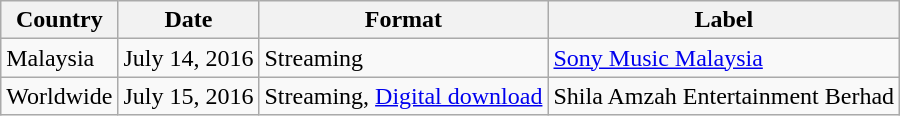<table class="wikitable plainrowheaders">
<tr>
<th scope="col">Country</th>
<th scope="col">Date</th>
<th scope="col">Format</th>
<th scope="col">Label</th>
</tr>
<tr>
<td>Malaysia</td>
<td>July 14, 2016</td>
<td>Streaming</td>
<td><a href='#'>Sony Music Malaysia</a></td>
</tr>
<tr>
<td>Worldwide</td>
<td>July 15, 2016</td>
<td>Streaming, <a href='#'>Digital download</a></td>
<td>Shila Amzah Entertainment Berhad</td>
</tr>
</table>
